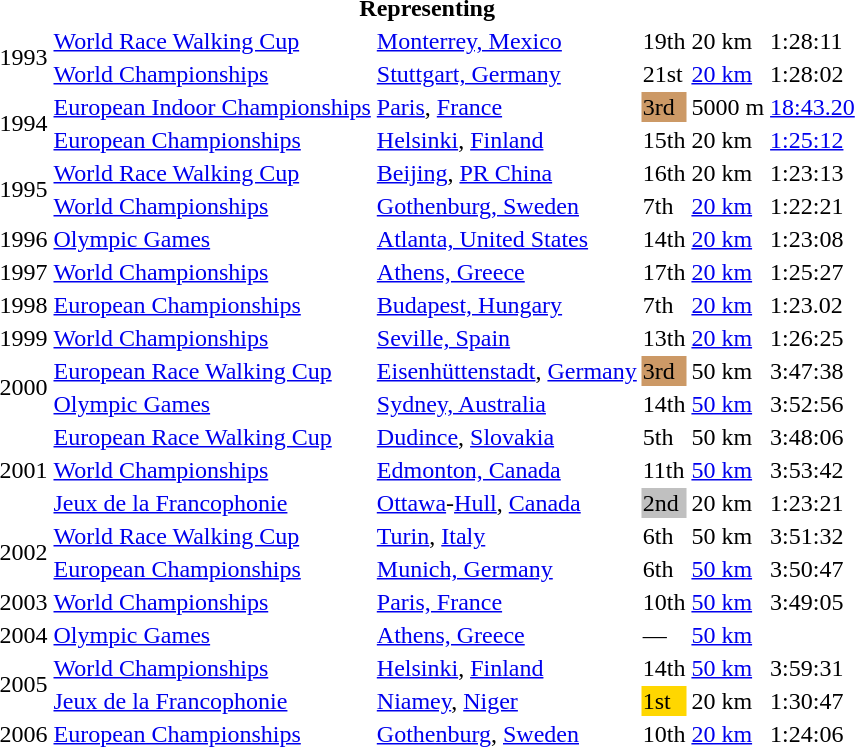<table>
<tr>
<th colspan="6">Representing </th>
</tr>
<tr>
<td rowspan=2>1993</td>
<td><a href='#'>World Race Walking Cup</a></td>
<td><a href='#'>Monterrey, Mexico</a></td>
<td>19th</td>
<td>20 km</td>
<td>1:28:11</td>
</tr>
<tr>
<td><a href='#'>World Championships</a></td>
<td><a href='#'>Stuttgart, Germany</a></td>
<td>21st</td>
<td><a href='#'>20 km</a></td>
<td>1:28:02</td>
</tr>
<tr>
<td rowspan=2>1994</td>
<td><a href='#'>European Indoor Championships</a></td>
<td><a href='#'>Paris</a>, <a href='#'>France</a></td>
<td bgcolor="cc9966">3rd</td>
<td>5000 m</td>
<td><a href='#'>18:43.20</a></td>
</tr>
<tr>
<td><a href='#'>European Championships</a></td>
<td><a href='#'>Helsinki</a>, <a href='#'>Finland</a></td>
<td>15th</td>
<td>20 km</td>
<td><a href='#'>1:25:12</a></td>
</tr>
<tr>
<td rowspan=2>1995</td>
<td><a href='#'>World Race Walking Cup</a></td>
<td><a href='#'>Beijing</a>, <a href='#'>PR China</a></td>
<td>16th</td>
<td>20 km</td>
<td>1:23:13</td>
</tr>
<tr>
<td><a href='#'>World Championships</a></td>
<td><a href='#'>Gothenburg, Sweden</a></td>
<td>7th</td>
<td><a href='#'>20 km</a></td>
<td>1:22:21</td>
</tr>
<tr>
<td>1996</td>
<td><a href='#'>Olympic Games</a></td>
<td><a href='#'>Atlanta, United States</a></td>
<td>14th</td>
<td><a href='#'>20 km</a></td>
<td>1:23:08</td>
</tr>
<tr>
<td>1997</td>
<td><a href='#'>World Championships</a></td>
<td><a href='#'>Athens, Greece</a></td>
<td>17th</td>
<td><a href='#'>20 km</a></td>
<td>1:25:27</td>
</tr>
<tr>
<td>1998</td>
<td><a href='#'>European Championships</a></td>
<td><a href='#'>Budapest, Hungary</a></td>
<td>7th</td>
<td><a href='#'>20 km</a></td>
<td>1:23.02</td>
</tr>
<tr>
<td>1999</td>
<td><a href='#'>World Championships</a></td>
<td><a href='#'>Seville, Spain</a></td>
<td>13th</td>
<td><a href='#'>20 km</a></td>
<td>1:26:25</td>
</tr>
<tr>
<td rowspan=2>2000</td>
<td><a href='#'>European Race Walking Cup</a></td>
<td><a href='#'>Eisenhüttenstadt</a>, <a href='#'>Germany</a></td>
<td bgcolor="cc9966">3rd</td>
<td>50 km</td>
<td>3:47:38</td>
</tr>
<tr>
<td><a href='#'>Olympic Games</a></td>
<td><a href='#'>Sydney, Australia</a></td>
<td>14th</td>
<td><a href='#'>50 km</a></td>
<td>3:52:56</td>
</tr>
<tr>
<td rowspan=3>2001</td>
<td><a href='#'>European Race Walking Cup</a></td>
<td><a href='#'>Dudince</a>, <a href='#'>Slovakia</a></td>
<td>5th</td>
<td>50 km</td>
<td>3:48:06</td>
</tr>
<tr>
<td><a href='#'>World Championships</a></td>
<td><a href='#'>Edmonton, Canada</a></td>
<td>11th</td>
<td><a href='#'>50 km</a></td>
<td>3:53:42</td>
</tr>
<tr>
<td><a href='#'>Jeux de la Francophonie</a></td>
<td><a href='#'>Ottawa</a>-<a href='#'>Hull</a>, <a href='#'>Canada</a></td>
<td bgcolor="silver">2nd</td>
<td>20 km</td>
<td>1:23:21</td>
</tr>
<tr>
<td rowspan=2>2002</td>
<td><a href='#'>World Race Walking Cup</a></td>
<td><a href='#'>Turin</a>, <a href='#'>Italy</a></td>
<td>6th</td>
<td>50 km</td>
<td>3:51:32</td>
</tr>
<tr>
<td><a href='#'>European Championships</a></td>
<td><a href='#'>Munich, Germany</a></td>
<td>6th</td>
<td><a href='#'>50 km</a></td>
<td>3:50:47</td>
</tr>
<tr>
<td>2003</td>
<td><a href='#'>World Championships</a></td>
<td><a href='#'>Paris, France</a></td>
<td>10th</td>
<td><a href='#'>50 km</a></td>
<td>3:49:05</td>
</tr>
<tr>
<td>2004</td>
<td><a href='#'>Olympic Games</a></td>
<td><a href='#'>Athens, Greece</a></td>
<td>—</td>
<td><a href='#'>50 km</a></td>
<td></td>
</tr>
<tr>
<td rowspan=2>2005</td>
<td><a href='#'>World Championships</a></td>
<td><a href='#'>Helsinki</a>, <a href='#'>Finland</a></td>
<td>14th</td>
<td><a href='#'>50 km</a></td>
<td>3:59:31</td>
</tr>
<tr>
<td><a href='#'>Jeux de la Francophonie</a></td>
<td><a href='#'>Niamey</a>, <a href='#'>Niger</a></td>
<td bgcolor="gold">1st</td>
<td>20 km</td>
<td>1:30:47</td>
</tr>
<tr>
<td>2006</td>
<td><a href='#'>European Championships</a></td>
<td><a href='#'>Gothenburg</a>, <a href='#'>Sweden</a></td>
<td>10th</td>
<td><a href='#'>20 km</a></td>
<td>1:24:06</td>
</tr>
</table>
